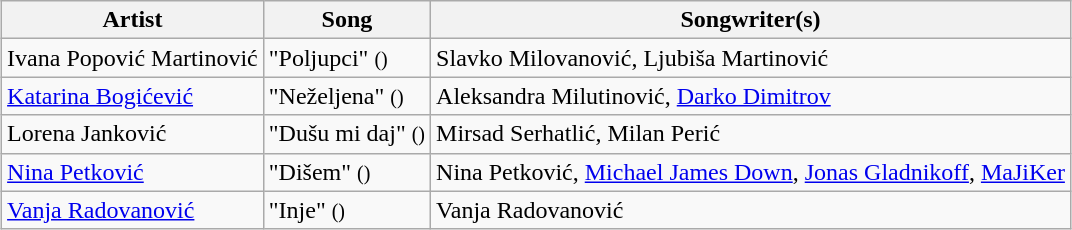<table class="sortable wikitable nowraplinks plainrowheaders" style="margin: 1em auto 1em auto; text-align:left">
<tr>
<th scope="col">Artist</th>
<th scope="col">Song</th>
<th class="unsortable" scope="col">Songwriter(s)</th>
</tr>
<tr>
<td scope="row">Ivana Popović Martinović</td>
<td>"Poljupci" <small>()</small></td>
<td>Slavko Milovanović, Ljubiša Martinović</td>
</tr>
<tr>
<td scope="row"><a href='#'>Katarina Bogićević</a></td>
<td>"Neželjena" <small>()</small></td>
<td>Aleksandra Milutinović, <a href='#'>Darko Dimitrov</a></td>
</tr>
<tr>
<td scope="row">Lorena Janković</td>
<td>"Dušu mi daj" <small>()</small></td>
<td>Mirsad Serhatlić, Milan Perić</td>
</tr>
<tr>
<td scope="row"><a href='#'>Nina Petković</a></td>
<td>"Dišem" <small>()</small></td>
<td>Nina Petković, <a href='#'>Michael James Down</a>, <a href='#'>Jonas Gladnikoff</a>, <a href='#'>MaJiKer</a></td>
</tr>
<tr>
<td scope="row"><a href='#'>Vanja Radovanović</a></td>
<td>"Inje" <small>()</small></td>
<td>Vanja Radovanović</td>
</tr>
</table>
